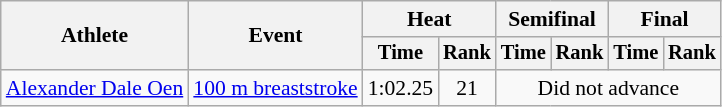<table class=wikitable style="font-size:90%">
<tr>
<th rowspan="2">Athlete</th>
<th rowspan="2">Event</th>
<th colspan="2">Heat</th>
<th colspan="2">Semifinal</th>
<th colspan="2">Final</th>
</tr>
<tr style="font-size:95%">
<th>Time</th>
<th>Rank</th>
<th>Time</th>
<th>Rank</th>
<th>Time</th>
<th>Rank</th>
</tr>
<tr align=center>
<td align=left><a href='#'>Alexander Dale Oen</a></td>
<td align=left><a href='#'>100 m breaststroke</a></td>
<td>1:02.25</td>
<td>21</td>
<td colspan=4>Did not advance</td>
</tr>
</table>
